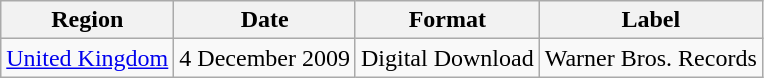<table class=wikitable>
<tr>
<th>Region</th>
<th>Date</th>
<th>Format</th>
<th>Label</th>
</tr>
<tr>
<td><a href='#'>United Kingdom</a></td>
<td>4 December 2009</td>
<td>Digital Download</td>
<td>Warner Bros. Records</td>
</tr>
</table>
